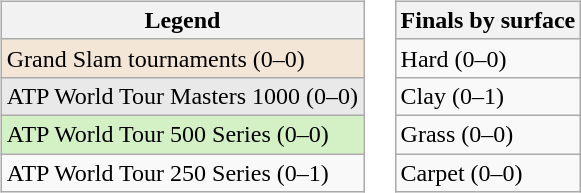<table>
<tr valign=top>
<td><br><table class="sortable wikitable">
<tr>
<th>Legend</th>
</tr>
<tr bgcolor=f3e6d7>
<td>Grand Slam tournaments (0–0)</td>
</tr>
<tr bgcolor=e9e9e9>
<td>ATP World Tour Masters 1000 (0–0)</td>
</tr>
<tr bgcolor=d4f1c5>
<td>ATP World Tour 500 Series (0–0)</td>
</tr>
<tr>
<td>ATP World Tour 250 Series (0–1)</td>
</tr>
</table>
</td>
<td><br><table class="sortable wikitable">
<tr>
<th>Finals by surface</th>
</tr>
<tr>
<td>Hard (0–0)</td>
</tr>
<tr>
<td>Clay (0–1)</td>
</tr>
<tr>
<td>Grass (0–0)</td>
</tr>
<tr>
<td>Carpet (0–0)</td>
</tr>
</table>
</td>
</tr>
</table>
